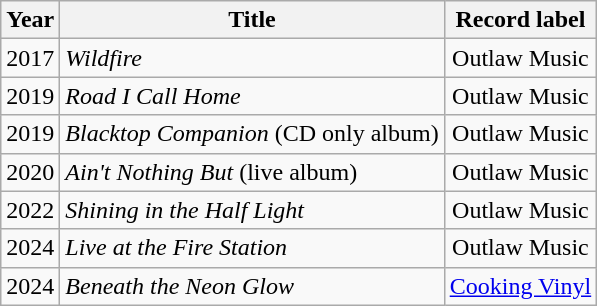<table class="wikitable sortable">
<tr>
<th>Year</th>
<th>Title</th>
<th>Record label</th>
</tr>
<tr>
<td>2017</td>
<td><em>Wildfire</em></td>
<td style="text-align:center;">Outlaw Music</td>
</tr>
<tr>
<td>2019</td>
<td><em>Road I Call Home</em></td>
<td style="text-align:center;">Outlaw Music</td>
</tr>
<tr>
<td>2019</td>
<td><em>Blacktop Companion</em> (CD only album)</td>
<td style="text-align:center;">Outlaw Music</td>
</tr>
<tr>
<td>2020</td>
<td><em>Ain't Nothing But</em> (live album)</td>
<td style="text-align:center;">Outlaw Music</td>
</tr>
<tr>
<td>2022</td>
<td><em>Shining in the Half Light</em></td>
<td style="text-align:center;">Outlaw Music</td>
</tr>
<tr>
<td>2024</td>
<td><em>Live at the Fire Station</em></td>
<td style="text-align:center;">Outlaw Music</td>
</tr>
<tr>
<td>2024</td>
<td><em>Beneath the Neon Glow</em></td>
<td style="text-align:center;"><a href='#'>Cooking Vinyl</a></td>
</tr>
</table>
